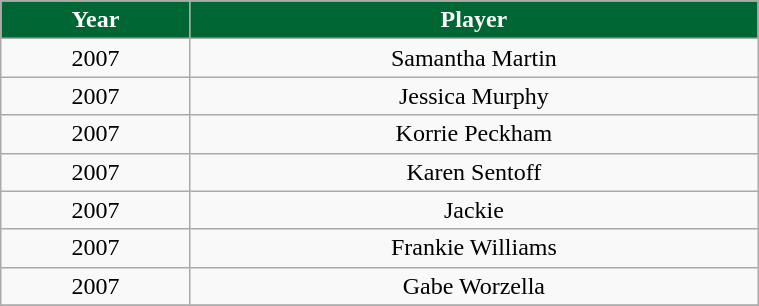<table class="wikitable" width="40%">
<tr align="center"  style="background:#006633;color:#FFFFFF;">
<td><strong>Year</strong></td>
<td><strong>Player</strong></td>
</tr>
<tr align="center" bgcolor="">
<td>2007</td>
<td>Samantha Martin</td>
</tr>
<tr align="center" bgcolor="">
<td>2007</td>
<td>Jessica Murphy</td>
</tr>
<tr align="center" bgcolor="">
<td>2007</td>
<td>Korrie Peckham</td>
</tr>
<tr align="center" bgcolor="">
<td>2007</td>
<td>Karen Sentoff</td>
</tr>
<tr align="center" bgcolor="">
<td>2007</td>
<td>Jackie</td>
</tr>
<tr align="center" bgcolor="">
<td>2007</td>
<td>Frankie Williams</td>
</tr>
<tr align="center" bgcolor="">
<td>2007</td>
<td>Gabe Worzella</td>
</tr>
<tr align="center" bgcolor="">
</tr>
</table>
